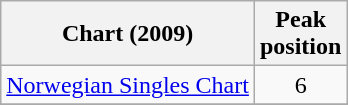<table class="wikitable sortable">
<tr>
<th>Chart (2009)</th>
<th>Peak<br>position</th>
</tr>
<tr>
<td><a href='#'>Norwegian Singles Chart</a></td>
<td align="center">6</td>
</tr>
<tr>
</tr>
</table>
